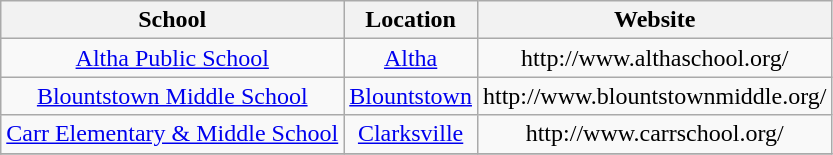<table class="wikitable" style="text-align:center">
<tr>
<th>School</th>
<th>Location</th>
<th>Website</th>
</tr>
<tr>
<td><a href='#'>Altha Public School</a></td>
<td><a href='#'>Altha</a></td>
<td>http://www.althaschool.org/</td>
</tr>
<tr>
<td><a href='#'>Blountstown Middle School</a></td>
<td><a href='#'>Blountstown</a></td>
<td>http://www.blountstownmiddle.org/</td>
</tr>
<tr>
<td><a href='#'>Carr Elementary & Middle School</a></td>
<td><a href='#'>Clarksville</a></td>
<td>http://www.carrschool.org/</td>
</tr>
<tr>
</tr>
</table>
